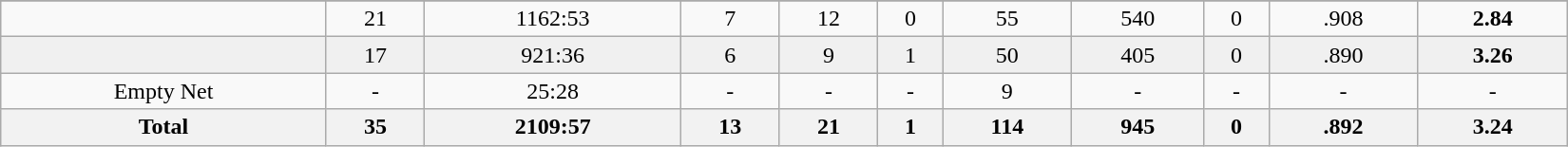<table class="wikitable sortable" width ="1100">
<tr align="center">
</tr>
<tr align="center" bgcolor="">
<td></td>
<td>21</td>
<td>1162:53</td>
<td>7</td>
<td>12</td>
<td>0</td>
<td>55</td>
<td>540</td>
<td>0</td>
<td>.908</td>
<td><strong>2.84</strong></td>
</tr>
<tr align="center" bgcolor="f0f0f0">
<td></td>
<td>17</td>
<td>921:36</td>
<td>6</td>
<td>9</td>
<td>1</td>
<td>50</td>
<td>405</td>
<td>0</td>
<td>.890</td>
<td><strong>3.26</strong></td>
</tr>
<tr align="center" bgcolor="">
<td>Empty Net</td>
<td>-</td>
<td>25:28</td>
<td>-</td>
<td>-</td>
<td>-</td>
<td>9</td>
<td>-</td>
<td>-</td>
<td>-</td>
<td>-</td>
</tr>
<tr>
<th>Total</th>
<th>35</th>
<th>2109:57</th>
<th>13</th>
<th>21</th>
<th>1</th>
<th>114</th>
<th>945</th>
<th>0</th>
<th>.892</th>
<th>3.24</th>
</tr>
</table>
